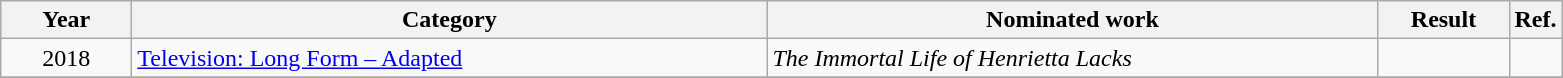<table class=wikitable>
<tr>
<th scope="col" style="width:5em;">Year</th>
<th scope="col" style="width:26em;">Category</th>
<th scope="col" style="width:25em;">Nominated work</th>
<th scope="col" style="width:5em;">Result</th>
<th>Ref.</th>
</tr>
<tr>
<td style="text-align:center;">2018</td>
<td><a href='#'>Television: Long Form – Adapted</a></td>
<td><em>The Immortal Life of Henrietta Lacks</em></td>
<td></td>
<td></td>
</tr>
<tr>
</tr>
</table>
